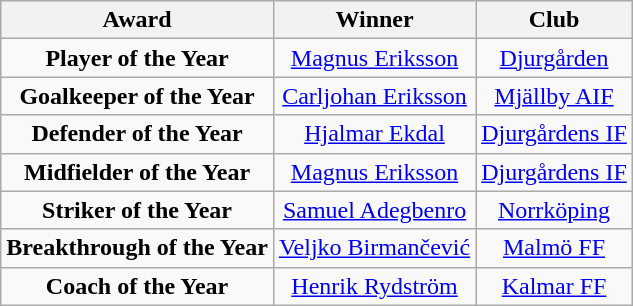<table class="wikitable" style="text-align:center">
<tr>
<th><strong>Award</strong></th>
<th><strong>Winner</strong></th>
<th>Club</th>
</tr>
<tr>
<td><strong>Player of the Year</strong></td>
<td> <a href='#'>Magnus Eriksson</a></td>
<td><a href='#'>Djurgården</a></td>
</tr>
<tr>
<td><strong>Goalkeeper of the Year</strong></td>
<td> <a href='#'>Carljohan Eriksson</a></td>
<td><a href='#'>Mjällby AIF</a></td>
</tr>
<tr>
<td><strong>Defender of the Year</strong></td>
<td> <a href='#'>Hjalmar Ekdal</a></td>
<td><a href='#'>Djurgårdens IF</a></td>
</tr>
<tr>
<td><strong>Midfielder of the Year</strong></td>
<td> <a href='#'>Magnus Eriksson</a></td>
<td><a href='#'>Djurgårdens IF</a></td>
</tr>
<tr>
<td><strong>Striker of the Year</strong></td>
<td> <a href='#'>Samuel Adegbenro</a></td>
<td><a href='#'>Norrköping</a></td>
</tr>
<tr>
<td><strong>Breakthrough of the Year</strong></td>
<td> <a href='#'>Veljko Birmančević</a></td>
<td><a href='#'>Malmö FF</a></td>
</tr>
<tr>
<td><strong>Coach of the Year</strong></td>
<td> <a href='#'>Henrik Rydström</a></td>
<td><a href='#'>Kalmar FF</a></td>
</tr>
</table>
